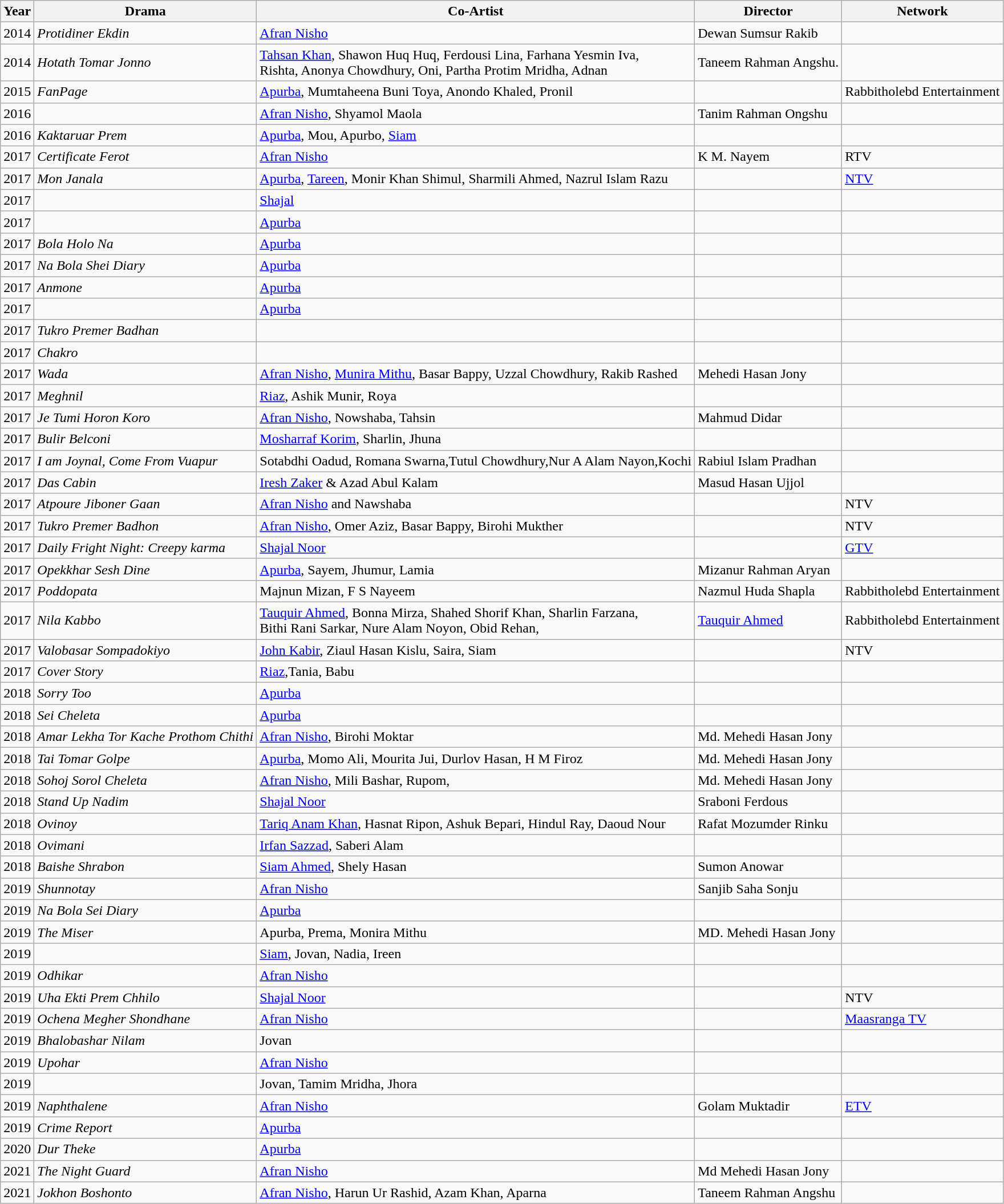<table class="wikitable sortable">
<tr>
<th>Year</th>
<th>Drama</th>
<th>Co-Artist</th>
<th>Director</th>
<th>Network</th>
</tr>
<tr>
<td>2014</td>
<td><em>Protidiner Ekdin</em></td>
<td><a href='#'>Afran Nisho</a></td>
<td>Dewan Sumsur Rakib</td>
<td></td>
</tr>
<tr>
<td>2014</td>
<td><em>Hotath Tomar Jonno</em></td>
<td><a href='#'>Tahsan Khan</a>, Shawon Huq Huq, Ferdousi Lina, Farhana Yesmin Iva,<br>Rishta, Anonya Chowdhury, Oni, Partha Protim Mridha, Adnan</td>
<td>Taneem Rahman Angshu.</td>
<td></td>
</tr>
<tr>
<td>2015</td>
<td><em>FanPage</em></td>
<td><a href='#'>Apurba</a>, Mumtaheena Buni Toya, Anondo Khaled, Pronil</td>
<td></td>
<td>Rabbitholebd Entertainment</td>
</tr>
<tr>
<td>2016</td>
<td><em></em></td>
<td><a href='#'>Afran Nisho</a>, Shyamol Maola</td>
<td>Tanim Rahman Ongshu</td>
<td></td>
</tr>
<tr>
<td>2016</td>
<td><em>Kaktaruar Prem</em></td>
<td><a href='#'>Apurba</a>, Mou, Apurbo, <a href='#'>Siam</a></td>
<td></td>
<td></td>
</tr>
<tr>
<td>2017</td>
<td><em>Certificate Ferot</em></td>
<td><a href='#'>Afran Nisho</a></td>
<td>K M. Nayem</td>
<td>RTV</td>
</tr>
<tr>
<td>2017</td>
<td><em>Mon Janala</em></td>
<td><a href='#'>Apurba</a>, <a href='#'>Tareen</a>, Monir Khan Shimul, Sharmili Ahmed, Nazrul Islam Razu</td>
<td></td>
<td><a href='#'>NTV</a></td>
</tr>
<tr>
<td>2017</td>
<td><em></em></td>
<td><a href='#'>Shajal</a></td>
<td></td>
<td></td>
</tr>
<tr>
<td>2017</td>
<td><em></em></td>
<td><a href='#'>Apurba</a></td>
<td></td>
<td></td>
</tr>
<tr>
<td>2017</td>
<td><em>Bola Holo Na</em></td>
<td><a href='#'>Apurba</a></td>
<td></td>
<td></td>
</tr>
<tr>
<td>2017</td>
<td><em>Na Bola Shei Diary</em></td>
<td><a href='#'>Apurba</a></td>
<td></td>
<td></td>
</tr>
<tr>
<td>2017</td>
<td><em>Anmone</em></td>
<td><a href='#'>Apurba</a></td>
<td></td>
<td></td>
</tr>
<tr>
<td>2017</td>
<td><em></em></td>
<td><a href='#'>Apurba</a></td>
<td></td>
<td></td>
</tr>
<tr>
<td>2017</td>
<td><em>Tukro Premer Badhan</em></td>
<td></td>
<td></td>
<td></td>
</tr>
<tr>
<td>2017</td>
<td><em>Chakro</em></td>
<td></td>
<td></td>
<td></td>
</tr>
<tr>
<td>2017</td>
<td><em>Wada</em></td>
<td><a href='#'>Afran Nisho</a>, <a href='#'>Munira Mithu</a>, Basar Bappy, Uzzal Chowdhury, Rakib Rashed</td>
<td>Mehedi Hasan Jony</td>
<td></td>
</tr>
<tr>
<td>2017</td>
<td><em>Meghnil</em></td>
<td><a href='#'>Riaz</a>, Ashik Munir, Roya</td>
<td></td>
<td></td>
</tr>
<tr>
<td>2017</td>
<td><em>Je Tumi Horon Koro</em></td>
<td><a href='#'>Afran Nisho</a>, Nowshaba, Tahsin</td>
<td>Mahmud Didar</td>
<td></td>
</tr>
<tr>
<td>2017</td>
<td><em>Bulir Belconi</em></td>
<td><a href='#'>Mosharraf Korim</a>, Sharlin, Jhuna</td>
<td></td>
<td></td>
</tr>
<tr>
<td>2017</td>
<td><em>I am Joynal, Come From Vuapur</em></td>
<td>Sotabdhi Oadud, Romana Swarna,Tutul Chowdhury,Nur A Alam Nayon,Kochi</td>
<td>Rabiul Islam Pradhan</td>
<td></td>
</tr>
<tr>
<td>2017</td>
<td><em>Das Cabin</em></td>
<td><a href='#'>Iresh Zaker</a> & Azad Abul Kalam</td>
<td>Masud Hasan Ujjol</td>
<td></td>
</tr>
<tr>
<td>2017</td>
<td><em>Atpoure Jiboner Gaan</em></td>
<td><a href='#'>Afran Nisho</a> and Nawshaba</td>
<td></td>
<td>NTV</td>
</tr>
<tr>
<td>2017</td>
<td><em>Tukro Premer Badhon</em></td>
<td><a href='#'>Afran Nisho</a>, Omer Aziz, Basar Bappy, Birohi Mukther</td>
<td></td>
<td>NTV</td>
</tr>
<tr>
<td>2017</td>
<td><em>Daily Fright Night: Creepy karma</em></td>
<td><a href='#'>Shajal Noor</a></td>
<td></td>
<td><a href='#'>GTV</a></td>
</tr>
<tr>
<td>2017</td>
<td><em>Opekkhar Sesh Dine</em></td>
<td><a href='#'>Apurba</a>, Sayem, Jhumur, Lamia</td>
<td>Mizanur Rahman Aryan</td>
<td></td>
</tr>
<tr>
<td>2017</td>
<td><em>Poddopata</em></td>
<td>Majnun Mizan, F S Nayeem</td>
<td>Nazmul Huda Shapla</td>
<td>Rabbitholebd Entertainment</td>
</tr>
<tr>
<td>2017</td>
<td><em>Nila Kabbo</em></td>
<td><a href='#'>Tauquir Ahmed</a>, Bonna Mirza, Shahed Shorif Khan, Sharlin Farzana,<br>Bithi Rani Sarkar, Nure Alam Noyon, Obid Rehan,</td>
<td><a href='#'>Tauquir Ahmed</a></td>
<td>Rabbitholebd Entertainment</td>
</tr>
<tr>
<td>2017</td>
<td><em>Valobasar Sompadokiyo</em></td>
<td><a href='#'>John Kabir</a>, Ziaul Hasan Kislu, Saira, Siam</td>
<td></td>
<td>NTV</td>
</tr>
<tr>
<td>2017</td>
<td><em>Cover Story</em></td>
<td><a href='#'>Riaz</a>,Tania, Babu</td>
<td></td>
<td></td>
</tr>
<tr>
<td>2018</td>
<td><em>Sorry Too</em></td>
<td><a href='#'>Apurba</a></td>
<td></td>
<td></td>
</tr>
<tr>
<td>2018</td>
<td><em>Sei Cheleta</em></td>
<td><a href='#'>Apurba</a></td>
<td></td>
<td></td>
</tr>
<tr>
<td>2018</td>
<td><em>Amar Lekha Tor Kache Prothom Chithi</em></td>
<td><a href='#'>Afran Nisho</a>, Birohi Moktar</td>
<td>Md. Mehedi Hasan Jony</td>
<td></td>
</tr>
<tr>
<td>2018</td>
<td><em>Tai Tomar Golpe</em></td>
<td><a href='#'>Apurba</a>, Momo Ali, Mourita Jui, Durlov Hasan, H M Firoz</td>
<td>Md. Mehedi Hasan Jony</td>
<td></td>
</tr>
<tr>
<td>2018</td>
<td><em>Sohoj Sorol Cheleta</em></td>
<td><a href='#'>Afran Nisho</a>, Mili Bashar, Rupom,</td>
<td>Md. Mehedi Hasan Jony</td>
<td></td>
</tr>
<tr>
<td>2018</td>
<td><em>Stand Up Nadim</em></td>
<td><a href='#'>Shajal Noor</a></td>
<td>Sraboni Ferdous</td>
<td></td>
</tr>
<tr>
<td>2018</td>
<td><em>Ovinoy</em></td>
<td><a href='#'>Tariq Anam Khan</a>, Hasnat Ripon, Ashuk Bepari, Hindul Ray, Daoud Nour</td>
<td>Rafat Mozumder Rinku</td>
<td></td>
</tr>
<tr>
<td>2018</td>
<td><em>Ovimani</em></td>
<td><a href='#'>Irfan Sazzad</a>, Saberi Alam</td>
<td></td>
<td></td>
</tr>
<tr>
<td>2018</td>
<td><em>Baishe Shrabon</em></td>
<td><a href='#'>Siam Ahmed</a>, Shely Hasan</td>
<td>Sumon Anowar</td>
<td></td>
</tr>
<tr>
<td>2019</td>
<td><em>Shunnotay</em></td>
<td><a href='#'>Afran Nisho</a></td>
<td>Sanjib Saha Sonju</td>
<td></td>
</tr>
<tr>
<td>2019</td>
<td><em>Na Bola Sei Diary</em></td>
<td><a href='#'>Apurba</a></td>
<td></td>
<td></td>
</tr>
<tr>
<td>2019</td>
<td><em>The Miser</em></td>
<td>Apurba, Prema, Monira Mithu</td>
<td>MD. Mehedi Hasan Jony</td>
<td></td>
</tr>
<tr>
<td>2019</td>
<td><em></em></td>
<td><a href='#'>Siam</a>, Jovan, Nadia, Ireen</td>
<td></td>
<td></td>
</tr>
<tr>
<td>2019</td>
<td><em>Odhikar</em></td>
<td><a href='#'>Afran Nisho</a></td>
<td></td>
<td></td>
</tr>
<tr>
<td>2019</td>
<td><em>Uha Ekti Prem Chhilo</em></td>
<td><a href='#'>Shajal Noor</a></td>
<td></td>
<td>NTV</td>
</tr>
<tr>
<td>2019</td>
<td><em>Ochena Megher Shondhane</em></td>
<td><a href='#'>Afran Nisho</a></td>
<td></td>
<td><a href='#'>Maasranga TV</a></td>
</tr>
<tr>
<td>2019</td>
<td><em>Bhalobashar Nilam</em></td>
<td>Jovan</td>
<td></td>
<td></td>
</tr>
<tr>
<td>2019</td>
<td><em>Upohar</em></td>
<td><a href='#'>Afran Nisho</a></td>
<td></td>
<td></td>
</tr>
<tr>
<td>2019</td>
<td><em></em></td>
<td>Jovan, Tamim Mridha, Jhora</td>
<td></td>
<td></td>
</tr>
<tr>
<td>2019</td>
<td><em>Naphthalene</em></td>
<td><a href='#'>Afran Nisho</a></td>
<td>Golam Muktadir</td>
<td><a href='#'>ETV</a></td>
</tr>
<tr>
<td>2019</td>
<td><em>Crime Report</em></td>
<td><a href='#'>Apurba</a></td>
<td></td>
<td></td>
</tr>
<tr>
<td>2020</td>
<td><em>Dur Theke</em></td>
<td><a href='#'>Apurba</a></td>
<td></td>
<td></td>
</tr>
<tr>
<td>2021</td>
<td><em>The Night Guard</em></td>
<td><a href='#'>Afran Nisho</a></td>
<td>Md Mehedi Hasan Jony</td>
<td></td>
</tr>
<tr>
<td>2021</td>
<td><em>Jokhon Boshonto</em></td>
<td><a href='#'>Afran Nisho</a>, Harun Ur Rashid, Azam Khan, Aparna</td>
<td>Taneem Rahman Angshu</td>
<td></td>
</tr>
</table>
